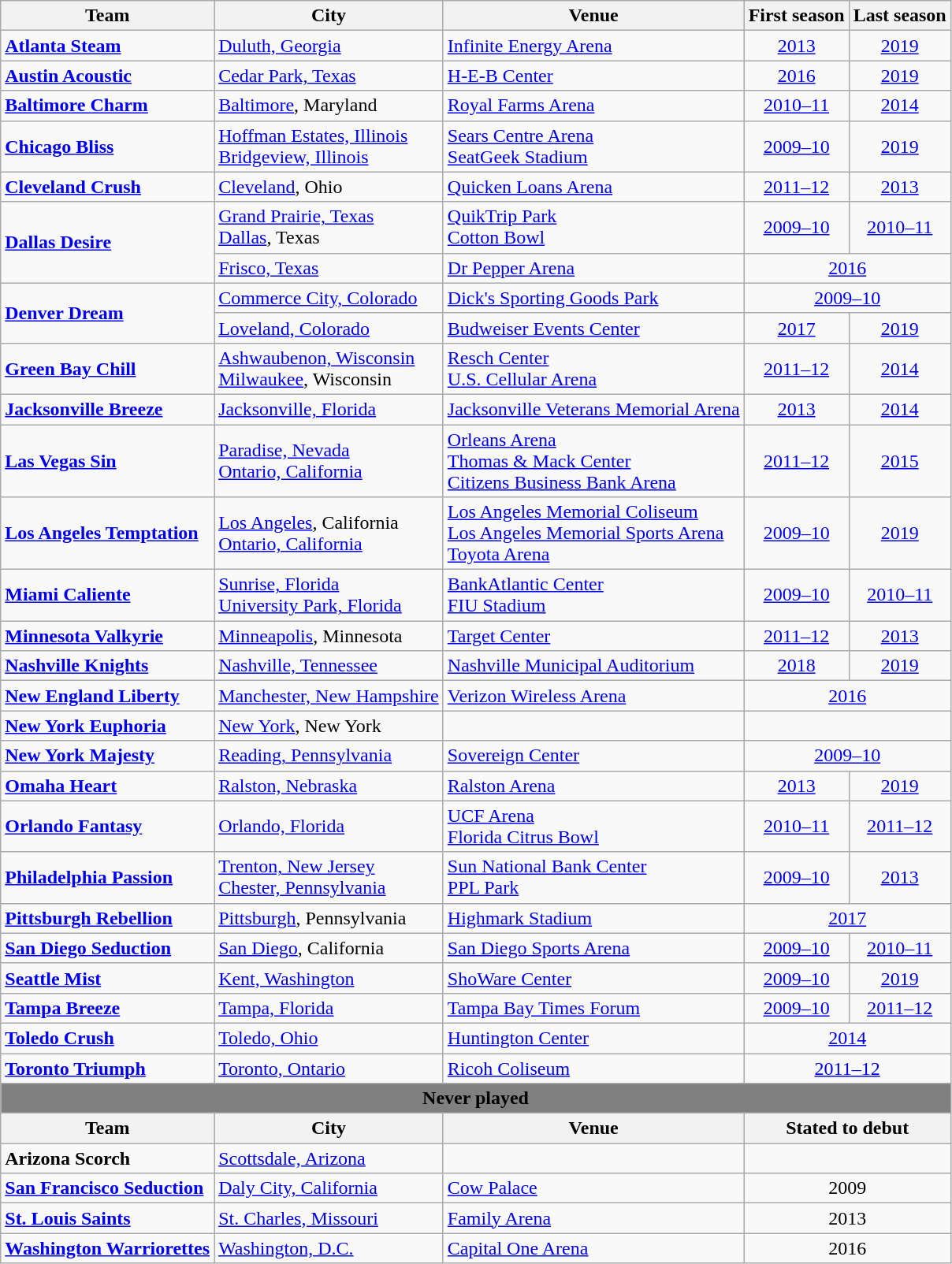<table class="wikitable" style="text-align:left">
<tr>
<th>Team</th>
<th>City</th>
<th>Venue</th>
<th>First season</th>
<th>Last season</th>
</tr>
<tr>
<td><strong><a href='#'>Atlanta Steam</a></strong></td>
<td><a href='#'>Duluth, Georgia</a></td>
<td><a href='#'>Infinite Energy Arena</a></td>
<td align=center><a href='#'>2013</a></td>
<td align=center><a href='#'>2019</a></td>
</tr>
<tr>
<td><strong><a href='#'>Austin Acoustic</a></strong></td>
<td><a href='#'>Cedar Park, Texas</a></td>
<td><a href='#'>H-E-B Center</a></td>
<td align=center><a href='#'>2016</a></td>
<td align=center><a href='#'>2019</a></td>
</tr>
<tr>
<td><strong><a href='#'>Baltimore Charm</a></strong></td>
<td><a href='#'>Baltimore</a>, Maryland</td>
<td><a href='#'>Royal Farms Arena</a></td>
<td align=center><a href='#'>2010–11</a></td>
<td align=center><a href='#'>2014</a></td>
</tr>
<tr>
<td><strong><a href='#'>Chicago Bliss</a></strong></td>
<td><a href='#'>Hoffman Estates, Illinois</a><br><a href='#'>Bridgeview, Illinois</a></td>
<td><a href='#'>Sears Centre Arena</a><br><a href='#'>SeatGeek Stadium</a></td>
<td align=center><a href='#'>2009–10</a></td>
<td align=center><a href='#'>2019</a></td>
</tr>
<tr>
<td><strong><a href='#'>Cleveland Crush</a></strong></td>
<td><a href='#'>Cleveland</a>, Ohio</td>
<td><a href='#'>Quicken Loans Arena</a></td>
<td align=center><a href='#'>2011–12</a></td>
<td align=center><a href='#'>2013</a></td>
</tr>
<tr>
<td rowspan=2><strong><a href='#'>Dallas Desire</a></strong></td>
<td><a href='#'>Grand Prairie, Texas</a><br><a href='#'>Dallas</a>, Texas</td>
<td><a href='#'>QuikTrip Park</a><br><a href='#'>Cotton Bowl</a></td>
<td align=center><a href='#'>2009–10</a></td>
<td align=center><a href='#'>2010–11</a></td>
</tr>
<tr>
<td><a href='#'>Frisco, Texas</a></td>
<td><a href='#'>Dr Pepper Arena</a></td>
<td colspan=2; align=center><a href='#'>2016</a></td>
</tr>
<tr>
<td rowspan=2><strong><a href='#'>Denver Dream</a></strong></td>
<td><a href='#'>Commerce City, Colorado</a></td>
<td><a href='#'>Dick's Sporting Goods Park</a></td>
<td colspan=2; align=center><a href='#'>2009–10</a></td>
</tr>
<tr>
<td><a href='#'>Loveland, Colorado</a></td>
<td><a href='#'>Budweiser Events Center</a></td>
<td align=center><a href='#'>2017</a></td>
<td align=center><a href='#'>2019</a></td>
</tr>
<tr>
<td><strong><a href='#'>Green Bay Chill</a></strong></td>
<td><a href='#'>Ashwaubenon, Wisconsin</a><br><a href='#'>Milwaukee</a>, Wisconsin</td>
<td><a href='#'>Resch Center</a><br><a href='#'>U.S. Cellular Arena</a></td>
<td align=center><a href='#'>2011–12</a></td>
<td align=center><a href='#'>2014</a></td>
</tr>
<tr>
<td><strong><a href='#'>Jacksonville Breeze</a></strong></td>
<td><a href='#'>Jacksonville, Florida</a></td>
<td><a href='#'>Jacksonville Veterans Memorial Arena</a></td>
<td align=center><a href='#'>2013</a></td>
<td align=center><a href='#'>2014</a></td>
</tr>
<tr>
<td><strong><a href='#'>Las Vegas Sin</a></strong></td>
<td><a href='#'>Paradise, Nevada</a><br><a href='#'>Ontario, California</a></td>
<td><a href='#'>Orleans Arena</a><br><a href='#'>Thomas & Mack Center</a><br><a href='#'>Citizens Business Bank Arena</a></td>
<td align=center><a href='#'>2011–12</a></td>
<td align=center><a href='#'>2015</a></td>
</tr>
<tr>
<td><strong><a href='#'>Los Angeles Temptation</a></strong></td>
<td><a href='#'>Los Angeles</a>, California<br><a href='#'>Ontario, California</a></td>
<td><a href='#'>Los Angeles Memorial Coliseum</a><br><a href='#'>Los Angeles Memorial Sports Arena</a><br><a href='#'>Toyota Arena</a></td>
<td align=center><a href='#'>2009–10</a></td>
<td align=center><a href='#'>2019</a></td>
</tr>
<tr>
<td><strong><a href='#'>Miami Caliente</a></strong></td>
<td><a href='#'>Sunrise, Florida</a><br><a href='#'>University Park, Florida</a></td>
<td><a href='#'>BankAtlantic Center</a><br><a href='#'>FIU Stadium</a></td>
<td align=center><a href='#'>2009–10</a></td>
<td align=center><a href='#'>2010–11</a></td>
</tr>
<tr>
<td><strong><a href='#'>Minnesota Valkyrie</a></strong></td>
<td><a href='#'>Minneapolis</a>, Minnesota</td>
<td><a href='#'>Target Center</a></td>
<td align=center><a href='#'>2011–12</a></td>
<td align=center><a href='#'>2013</a></td>
</tr>
<tr>
<td><strong><a href='#'>Nashville Knights</a></strong></td>
<td><a href='#'>Nashville, Tennessee</a></td>
<td><a href='#'>Nashville Municipal Auditorium</a></td>
<td align=center><a href='#'>2018</a></td>
<td align=center><a href='#'>2019</a></td>
</tr>
<tr>
<td><strong><a href='#'>New England Liberty</a></strong></td>
<td><a href='#'>Manchester, New Hampshire</a></td>
<td><a href='#'>Verizon Wireless Arena</a></td>
<td colspan=2; align=center><a href='#'>2016</a></td>
</tr>
<tr>
<td><strong><a href='#'>New York Euphoria</a></strong></td>
<td><a href='#'>New York</a>, New York</td>
<td></td>
<td colspan=2; align=center></td>
</tr>
<tr>
<td><strong><a href='#'>New York Majesty</a></strong></td>
<td><a href='#'>Reading, Pennsylvania</a></td>
<td><a href='#'>Sovereign Center</a></td>
<td colspan=2; align=center><a href='#'>2009–10</a></td>
</tr>
<tr>
<td><strong><a href='#'>Omaha Heart</a></strong></td>
<td><a href='#'>Ralston, Nebraska</a></td>
<td><a href='#'>Ralston Arena</a></td>
<td align=center><a href='#'>2013</a></td>
<td align=center><a href='#'>2019</a></td>
</tr>
<tr>
<td><strong><a href='#'>Orlando Fantasy</a></strong></td>
<td><a href='#'>Orlando, Florida</a></td>
<td><a href='#'>UCF Arena</a><br><a href='#'>Florida Citrus Bowl</a></td>
<td align=center><a href='#'>2010–11</a></td>
<td align=center><a href='#'>2011–12</a></td>
</tr>
<tr>
<td><strong><a href='#'>Philadelphia Passion</a></strong></td>
<td><a href='#'>Trenton, New Jersey</a><br><a href='#'>Chester, Pennsylvania</a></td>
<td><a href='#'>Sun National Bank Center</a><br><a href='#'>PPL Park</a></td>
<td align=center><a href='#'>2009–10</a></td>
<td align=center><a href='#'>2013</a></td>
</tr>
<tr>
<td><strong><a href='#'>Pittsburgh Rebellion</a></strong></td>
<td><a href='#'>Pittsburgh</a>, Pennsylvania</td>
<td><a href='#'>Highmark Stadium</a></td>
<td colspan=2; align=center><a href='#'>2017</a></td>
</tr>
<tr>
<td><strong><a href='#'>San Diego Seduction</a></strong></td>
<td><a href='#'>San Diego</a>, California</td>
<td><a href='#'>San Diego Sports Arena</a></td>
<td align=center><a href='#'>2009–10</a></td>
<td align=center><a href='#'>2010–11</a></td>
</tr>
<tr>
<td><strong><a href='#'>Seattle Mist</a></strong></td>
<td><a href='#'>Kent, Washington</a></td>
<td><a href='#'>ShoWare Center</a></td>
<td align=center><a href='#'>2009–10</a></td>
<td align=center><a href='#'>2019</a></td>
</tr>
<tr>
<td><strong><a href='#'>Tampa Breeze</a></strong></td>
<td><a href='#'>Tampa, Florida</a></td>
<td><a href='#'>Tampa Bay Times Forum</a></td>
<td align=center><a href='#'>2009–10</a></td>
<td align=center><a href='#'>2011–12</a></td>
</tr>
<tr>
<td><strong><a href='#'>Toledo Crush</a></strong></td>
<td><a href='#'>Toledo, Ohio</a></td>
<td><a href='#'>Huntington Center</a></td>
<td colspan=2; align=center><a href='#'>2014</a></td>
</tr>
<tr>
<td><strong><a href='#'>Toronto Triumph</a></strong></td>
<td><a href='#'>Toronto, Ontario</a></td>
<td><a href='#'>Ricoh Coliseum</a></td>
<td colspan=2; align=center><a href='#'>2011–12</a></td>
</tr>
<tr>
<th style="background:gray;" colspan="6"><span>Never played</span></th>
</tr>
<tr>
<th>Team</th>
<th>City</th>
<th>Venue</th>
<th colspan=2>Stated to debut</th>
</tr>
<tr>
<td><strong>Arizona Scorch</strong></td>
<td><a href='#'>Scottsdale, Arizona</a></td>
<td></td>
<td colspan=2; align=center></td>
</tr>
<tr>
<td><strong><a href='#'>San Francisco Seduction</a></strong></td>
<td><a href='#'>Daly City, California</a></td>
<td><a href='#'>Cow Palace</a></td>
<td colspan=2; align=center>2009</td>
</tr>
<tr>
<td><strong><a href='#'>St. Louis Saints</a></strong></td>
<td><a href='#'>St. Charles, Missouri</a></td>
<td><a href='#'>Family Arena</a></td>
<td colspan=2; align=center>2013</td>
</tr>
<tr>
<td><strong><a href='#'>Washington Warriorettes</a></strong></td>
<td><a href='#'>Washington, D.C.</a></td>
<td><a href='#'>Capital One Arena</a></td>
<td colspan=2; align=center>2016</td>
</tr>
</table>
